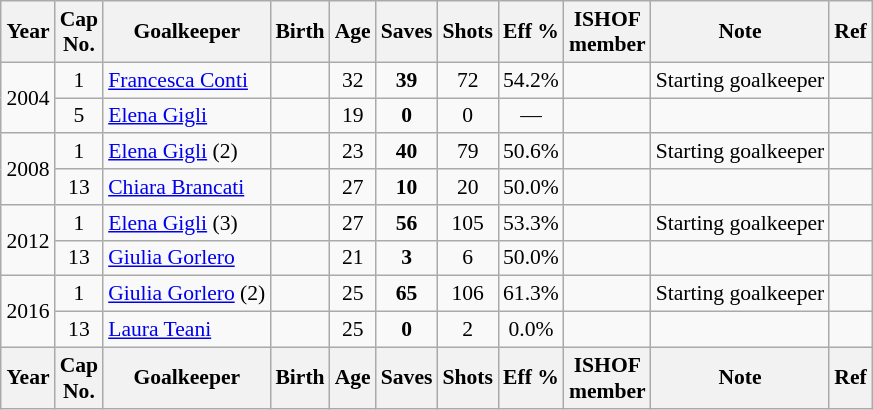<table class="wikitable sortable" style="text-align: center; font-size: 90%; margin-left: 1em;">
<tr>
<th>Year</th>
<th class="unsortable">Cap<br>No.</th>
<th>Goalkeeper</th>
<th>Birth</th>
<th>Age</th>
<th>Saves</th>
<th>Shots</th>
<th>Eff %</th>
<th>ISHOF<br>member</th>
<th>Note</th>
<th class="unsortable">Ref</th>
</tr>
<tr>
<td rowspan="2" style="text-align: left;">2004 </td>
<td>1</td>
<td style="text-align: left;" data-sort-value="Conti, Francesca"><a href='#'>Francesca Conti</a></td>
<td></td>
<td>32</td>
<td><strong>39</strong></td>
<td>72</td>
<td>54.2%</td>
<td></td>
<td style="text-align: left;">Starting goalkeeper</td>
<td></td>
</tr>
<tr>
<td>5</td>
<td style="text-align: left;" data-sort-value="Gigli, Elena"><a href='#'>Elena Gigli</a></td>
<td></td>
<td>19</td>
<td><strong>0</strong></td>
<td>0</td>
<td>—</td>
<td></td>
<td style="text-align: left;"></td>
<td></td>
</tr>
<tr>
<td rowspan="2" style="text-align: left;">2008</td>
<td>1</td>
<td style="text-align: left;" data-sort-value="Gigli, Elena"><a href='#'>Elena Gigli</a> (2)</td>
<td></td>
<td>23</td>
<td><strong>40</strong></td>
<td>79</td>
<td>50.6%</td>
<td></td>
<td style="text-align: left;">Starting goalkeeper</td>
<td></td>
</tr>
<tr>
<td>13</td>
<td style="text-align: left;" data-sort-value="Brancati, Chiara"><a href='#'>Chiara Brancati</a></td>
<td></td>
<td>27</td>
<td><strong>10</strong></td>
<td>20</td>
<td>50.0%</td>
<td></td>
<td style="text-align: left;"></td>
<td></td>
</tr>
<tr>
<td rowspan="2" style="text-align: left;">2012</td>
<td>1</td>
<td style="text-align: left;" data-sort-value="Gigli, Elena"><a href='#'>Elena Gigli</a> (3)</td>
<td></td>
<td>27</td>
<td><strong>56</strong></td>
<td>105</td>
<td>53.3%</td>
<td></td>
<td style="text-align: left;">Starting goalkeeper</td>
<td></td>
</tr>
<tr>
<td>13</td>
<td style="text-align: left;" data-sort-value="Gorlero, Giulia"><a href='#'>Giulia Gorlero</a></td>
<td></td>
<td>21</td>
<td><strong>3</strong></td>
<td>6</td>
<td>50.0%</td>
<td></td>
<td style="text-align: left;"></td>
<td></td>
</tr>
<tr>
<td rowspan="2" style="text-align: left;">2016 </td>
<td>1</td>
<td style="text-align: left;" data-sort-value="Gorlero, Giulia"><a href='#'>Giulia Gorlero</a> (2)</td>
<td></td>
<td>25</td>
<td><strong>65</strong></td>
<td>106</td>
<td>61.3%</td>
<td></td>
<td style="text-align: left;">Starting goalkeeper</td>
<td></td>
</tr>
<tr>
<td>13</td>
<td style="text-align: left;" data-sort-value="Teani, Laura"><a href='#'>Laura Teani</a></td>
<td></td>
<td>25</td>
<td><strong>0</strong></td>
<td>2</td>
<td>0.0%</td>
<td></td>
<td style="text-align: left;"></td>
<td></td>
</tr>
<tr>
<th>Year</th>
<th>Cap<br>No.</th>
<th>Goalkeeper</th>
<th>Birth</th>
<th>Age</th>
<th>Saves</th>
<th>Shots</th>
<th>Eff %</th>
<th>ISHOF<br>member</th>
<th>Note</th>
<th>Ref</th>
</tr>
</table>
